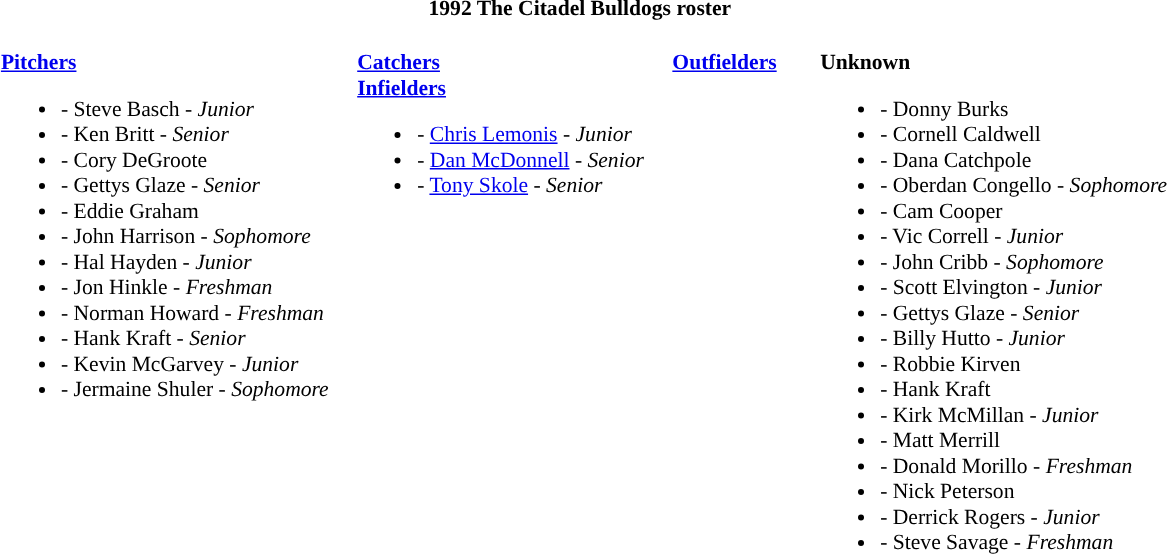<table class="toccolours" style="border-collapse:collapse; font-size:90%;">
<tr>
<th colspan="9">1992 The Citadel Bulldogs roster</th>
</tr>
<tr>
<td width="03"> </td>
<td valign="top"><br><strong><a href='#'>Pitchers</a></strong><ul><li>- Steve Basch - <em>Junior</em></li><li>- Ken Britt - <em>Senior</em></li><li>- Cory DeGroote</li><li>- Gettys Glaze - <em>Senior</em></li><li>- Eddie Graham</li><li>- John Harrison - <em>Sophomore</em></li><li>- Hal Hayden - <em>Junior</em></li><li>- Jon Hinkle - <em>Freshman</em></li><li>- Norman Howard - <em>Freshman</em></li><li>- Hank Kraft - <em>Senior</em></li><li>- Kevin McGarvey - <em>Junior</em></li><li>- Jermaine Shuler - <em>Sophomore</em></li></ul></td>
<td width="15"> </td>
<td valign="top"><br><strong><a href='#'>Catchers</a></strong><br><strong><a href='#'>Infielders</a></strong><ul><li>- <a href='#'>Chris Lemonis</a> -  <em>Junior</em></li><li>- <a href='#'>Dan McDonnell</a> - <em>Senior</em></li><li>- <a href='#'>Tony Skole</a> - <em>Senior</em></li></ul></td>
<td width="15"> </td>
<td valign="top"><br><strong><a href='#'>Outfielders</a></strong></td>
<td width="25"> </td>
<td valign="top"><br><strong>Unknown</strong><ul><li>- Donny Burks</li><li>- Cornell Caldwell</li><li>- Dana Catchpole</li><li>- Oberdan Congello - <em>Sophomore</em></li><li>- Cam Cooper</li><li>- Vic Correll - <em>Junior</em></li><li>- John Cribb - <em>Sophomore</em></li><li>- Scott Elvington - <em>Junior</em></li><li>- Gettys Glaze - <em>Senior</em></li><li>- Billy Hutto - <em>Junior</em></li><li>- Robbie Kirven</li><li>- Hank Kraft</li><li>- Kirk McMillan - <em>Junior</em></li><li>- Matt Merrill</li><li>- Donald Morillo - <em>Freshman</em></li><li>- Nick Peterson</li><li>- Derrick Rogers - <em>Junior</em></li><li>- Steve Savage - <em>Freshman</em></li></ul></td>
</tr>
</table>
